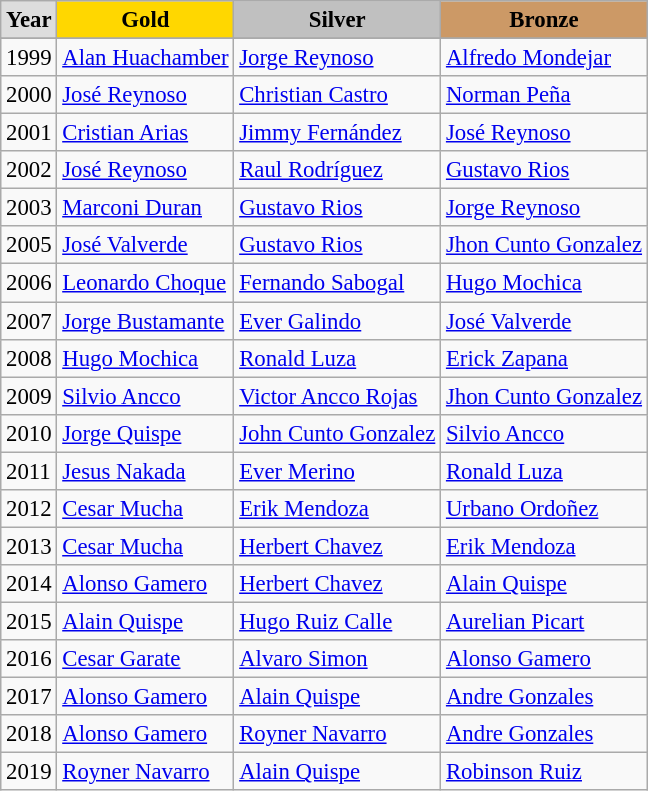<table class="wikitable sortable" style="font-size:95%">
<tr style="text-align:center; background:#e4e4e4; font-weight:bold;">
<td style="background:#ddd; ">Year</td>
<td style="background:gold; ">Gold</td>
<td style="background:silver; ">Silver</td>
<td style="background:#c96; ">Bronze</td>
</tr>
<tr style="background:#efefef;">
</tr>
<tr>
<td>1999</td>
<td><a href='#'>Alan Huachamber</a></td>
<td><a href='#'>Jorge Reynoso</a></td>
<td><a href='#'>Alfredo Mondejar</a></td>
</tr>
<tr>
<td>2000</td>
<td><a href='#'>José Reynoso</a></td>
<td><a href='#'>Christian Castro</a></td>
<td><a href='#'>Norman Peña</a></td>
</tr>
<tr>
<td>2001</td>
<td><a href='#'>Cristian Arias</a></td>
<td><a href='#'>Jimmy Fernández</a></td>
<td><a href='#'>José Reynoso</a></td>
</tr>
<tr>
<td>2002</td>
<td><a href='#'>José Reynoso</a></td>
<td><a href='#'>Raul Rodríguez</a></td>
<td><a href='#'>Gustavo Rios</a></td>
</tr>
<tr>
<td>2003</td>
<td><a href='#'>Marconi Duran</a></td>
<td><a href='#'>Gustavo Rios</a></td>
<td><a href='#'>Jorge Reynoso</a></td>
</tr>
<tr>
<td>2005</td>
<td><a href='#'>José Valverde</a></td>
<td><a href='#'>Gustavo Rios</a></td>
<td><a href='#'>Jhon Cunto Gonzalez</a></td>
</tr>
<tr>
<td>2006</td>
<td><a href='#'>Leonardo Choque</a></td>
<td><a href='#'>Fernando Sabogal</a></td>
<td><a href='#'>Hugo Mochica</a></td>
</tr>
<tr>
<td>2007</td>
<td><a href='#'>Jorge Bustamante</a></td>
<td><a href='#'>Ever Galindo</a></td>
<td><a href='#'>José Valverde</a></td>
</tr>
<tr>
<td>2008</td>
<td><a href='#'>Hugo Mochica</a></td>
<td><a href='#'>Ronald Luza</a></td>
<td><a href='#'>Erick Zapana</a></td>
</tr>
<tr>
<td>2009</td>
<td><a href='#'>Silvio Ancco</a></td>
<td><a href='#'>Victor Ancco Rojas</a></td>
<td><a href='#'>Jhon Cunto Gonzalez</a></td>
</tr>
<tr>
<td>2010</td>
<td><a href='#'>Jorge Quispe</a></td>
<td><a href='#'>John Cunto Gonzalez</a></td>
<td><a href='#'>Silvio Ancco</a></td>
</tr>
<tr>
<td>2011</td>
<td><a href='#'>Jesus Nakada</a></td>
<td><a href='#'>Ever Merino</a></td>
<td><a href='#'>Ronald Luza</a></td>
</tr>
<tr>
<td>2012</td>
<td><a href='#'>Cesar Mucha</a></td>
<td><a href='#'>Erik Mendoza</a></td>
<td><a href='#'>Urbano Ordoñez</a></td>
</tr>
<tr>
<td>2013</td>
<td><a href='#'>Cesar Mucha</a></td>
<td><a href='#'>Herbert Chavez</a></td>
<td><a href='#'>Erik Mendoza</a></td>
</tr>
<tr>
<td>2014</td>
<td><a href='#'>Alonso Gamero</a></td>
<td><a href='#'>Herbert Chavez</a></td>
<td><a href='#'>Alain Quispe</a></td>
</tr>
<tr>
<td>2015</td>
<td><a href='#'>Alain Quispe</a></td>
<td><a href='#'>Hugo Ruiz Calle</a></td>
<td><a href='#'>Aurelian Picart</a> </td>
</tr>
<tr>
<td>2016</td>
<td><a href='#'>Cesar Garate</a></td>
<td><a href='#'>Alvaro Simon</a></td>
<td><a href='#'>Alonso Gamero</a></td>
</tr>
<tr>
<td>2017</td>
<td><a href='#'>Alonso Gamero</a></td>
<td><a href='#'>Alain Quispe</a></td>
<td><a href='#'>Andre Gonzales</a></td>
</tr>
<tr>
<td>2018</td>
<td><a href='#'>Alonso Gamero</a></td>
<td><a href='#'>Royner Navarro</a></td>
<td><a href='#'>Andre Gonzales</a></td>
</tr>
<tr>
<td>2019</td>
<td><a href='#'>Royner Navarro</a></td>
<td><a href='#'>Alain Quispe</a></td>
<td><a href='#'>Robinson Ruiz</a></td>
</tr>
</table>
